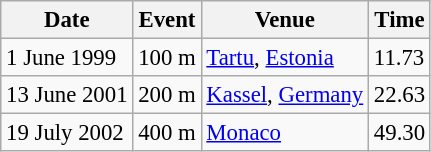<table class="wikitable" style="font-size: 95%;">
<tr>
<th>Date</th>
<th>Event</th>
<th>Venue</th>
<th>Time</th>
</tr>
<tr>
<td>1 June 1999</td>
<td>100 m</td>
<td><a href='#'>Tartu</a>, <a href='#'>Estonia</a></td>
<td>11.73</td>
</tr>
<tr>
<td>13 June 2001</td>
<td>200 m</td>
<td><a href='#'>Kassel</a>, <a href='#'>Germany</a></td>
<td>22.63</td>
</tr>
<tr>
<td>19 July 2002</td>
<td>400 m</td>
<td><a href='#'>Monaco</a></td>
<td>49.30</td>
</tr>
</table>
